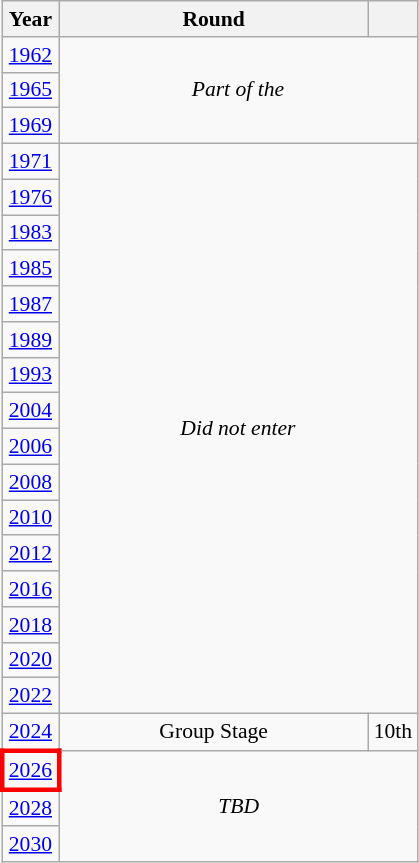<table class="wikitable" style="text-align: center; font-size:90%">
<tr>
<th>Year</th>
<th style="width:200px">Round</th>
<th></th>
</tr>
<tr>
<td><a href='#'>1962</a></td>
<td colspan="2" rowspan="3"><em>Part of the </em></td>
</tr>
<tr>
<td><a href='#'>1965</a></td>
</tr>
<tr>
<td><a href='#'>1969</a></td>
</tr>
<tr>
<td><a href='#'>1971</a></td>
<td colspan="2" rowspan="16"><em>Did not enter</em></td>
</tr>
<tr>
<td><a href='#'>1976</a></td>
</tr>
<tr>
<td><a href='#'>1983</a></td>
</tr>
<tr>
<td><a href='#'>1985</a></td>
</tr>
<tr>
<td><a href='#'>1987</a></td>
</tr>
<tr>
<td><a href='#'>1989</a></td>
</tr>
<tr>
<td><a href='#'>1993</a></td>
</tr>
<tr>
<td><a href='#'>2004</a></td>
</tr>
<tr>
<td><a href='#'>2006</a></td>
</tr>
<tr>
<td><a href='#'>2008</a></td>
</tr>
<tr>
<td><a href='#'>2010</a></td>
</tr>
<tr>
<td><a href='#'>2012</a></td>
</tr>
<tr>
<td><a href='#'>2016</a></td>
</tr>
<tr>
<td><a href='#'>2018</a></td>
</tr>
<tr>
<td><a href='#'>2020</a></td>
</tr>
<tr>
<td><a href='#'>2022</a></td>
</tr>
<tr>
<td><a href='#'>2024</a></td>
<td>Group Stage</td>
<td>10th</td>
</tr>
<tr>
<td style="border: 3px solid red"><a href='#'>2026</a></td>
<td colspan="2" rowspan="3"><em>TBD</em></td>
</tr>
<tr>
<td><a href='#'>2028</a></td>
</tr>
<tr>
<td><a href='#'>2030</a></td>
</tr>
</table>
